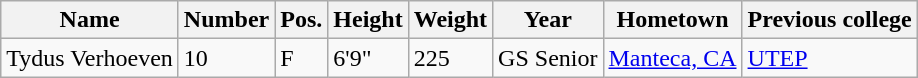<table class="wikitable sortable" border="1">
<tr>
<th>Name</th>
<th>Number</th>
<th>Pos.</th>
<th>Height</th>
<th>Weight</th>
<th>Year</th>
<th>Hometown</th>
<th class="unsortable">Previous college</th>
</tr>
<tr>
<td>Tydus Verhoeven</td>
<td>10</td>
<td>F</td>
<td>6'9"</td>
<td>225</td>
<td>GS Senior</td>
<td><a href='#'>Manteca, CA</a></td>
<td><a href='#'>UTEP</a></td>
</tr>
</table>
